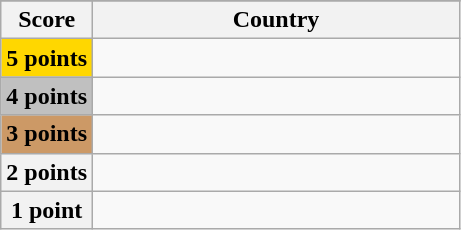<table class="wikitable">
<tr>
</tr>
<tr>
<th scope="col" width="20%">Score</th>
<th scope="col">Country</th>
</tr>
<tr>
<th scope="row" style="background:gold">5 points</th>
<td></td>
</tr>
<tr>
<th scope="row" style="background:silver">4 points</th>
<td></td>
</tr>
<tr>
<th scope="row" style="background:#CC9966">3 points</th>
<td></td>
</tr>
<tr>
<th scope="row">2 points</th>
<td></td>
</tr>
<tr>
<th scope="row">1 point</th>
<td></td>
</tr>
</table>
